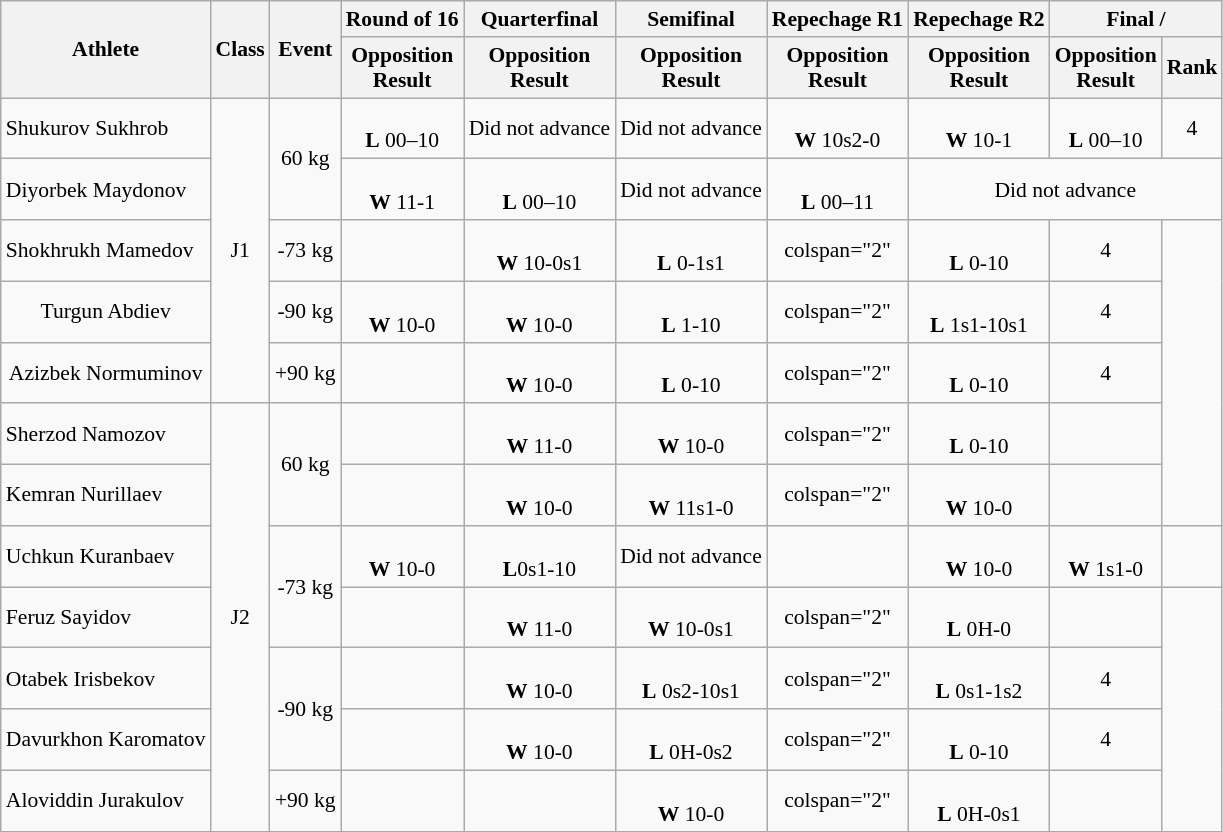<table class="wikitable" style="text-align:center; font-size:90%">
<tr>
<th rowspan="2">Athlete</th>
<th rowspan="2">Class</th>
<th rowspan="2">Event</th>
<th>Round of 16</th>
<th>Quarterfinal</th>
<th>Semifinal</th>
<th>Repechage R1</th>
<th>Repechage R2</th>
<th colspan="2">Final / </th>
</tr>
<tr>
<th>Opposition<br>Result</th>
<th>Opposition<br>Result</th>
<th>Opposition<br>Result</th>
<th>Opposition<br>Result</th>
<th>Opposition<br>Result</th>
<th>Opposition<br>Result</th>
<th>Rank</th>
</tr>
<tr>
<td align="left">Shukurov Sukhrob</td>
<td rowspan="5">J1</td>
<td rowspan="2">60 kg</td>
<td><br><strong>L</strong> 00–10</td>
<td>Did not advance</td>
<td>Did not advance</td>
<td><br><strong>W</strong> 10s2-0</td>
<td><br><strong>W</strong> 10-1</td>
<td><br><strong>L</strong> 00–10</td>
<td>4</td>
</tr>
<tr>
<td align="left">Diyorbek Maydonov</td>
<td><br><strong>W</strong> 11-1</td>
<td><br><strong>L</strong> 00–10</td>
<td>Did not advance</td>
<td><br><strong>L</strong> 00–11</td>
<td colspan="3">Did not advance</td>
</tr>
<tr>
<td align="left">Shokhrukh Mamedov</td>
<td>-73 kg</td>
<td></td>
<td><br><strong>W</strong> 10-0s1</td>
<td><br><strong>L</strong> 0-1s1</td>
<td>colspan="2" </td>
<td><br><strong>L</strong> 0-10</td>
<td>4</td>
</tr>
<tr>
<td>Turgun Abdiev</td>
<td>-90 kg</td>
<td><br><strong>W</strong> 10-0</td>
<td><br><strong>W</strong> 10-0</td>
<td><br><strong>L</strong> 1-10</td>
<td>colspan="2" </td>
<td><br><strong>L</strong> 1s1-10s1</td>
<td>4</td>
</tr>
<tr>
<td>Azizbek Normuminov</td>
<td>+90 kg</td>
<td></td>
<td><br><strong>W</strong> 10-0</td>
<td><br><strong>L</strong> 0-10</td>
<td>colspan="2" </td>
<td><br><strong>L</strong> 0-10</td>
<td>4</td>
</tr>
<tr>
<td align="left">Sherzod Namozov</td>
<td rowspan="7">J2</td>
<td rowspan="2">60 kg</td>
<td></td>
<td><br><strong>W</strong> 11-0</td>
<td><br><strong>W</strong> 10-0</td>
<td>colspan="2" </td>
<td><br><strong>L</strong> 0-10</td>
<td></td>
</tr>
<tr>
<td align="left">Kemran Nurillaev</td>
<td></td>
<td><br><strong>W</strong> 10-0</td>
<td><br><strong>W</strong> 11s1-0</td>
<td>colspan="2" </td>
<td><br><strong>W</strong> 10-0</td>
<td></td>
</tr>
<tr>
<td align="left">Uchkun Kuranbaev</td>
<td rowspan="2">-73 kg</td>
<td><br><strong>W</strong> 10-0</td>
<td><br><strong>L</strong>0s1-10</td>
<td>Did not advance</td>
<td></td>
<td><br><strong>W</strong> 10-0</td>
<td><br><strong>W</strong> 1s1-0</td>
<td></td>
</tr>
<tr>
<td align="left">Feruz Sayidov</td>
<td></td>
<td><br><strong>W</strong> 11-0</td>
<td><br><strong>W</strong> 10-0s1</td>
<td>colspan="2" </td>
<td><br><strong>L</strong> 0H-0</td>
<td></td>
</tr>
<tr>
<td align="left">Otabek Irisbekov</td>
<td rowspan="2">-90 kg</td>
<td></td>
<td><br><strong>W</strong> 10-0</td>
<td><br><strong>L</strong> 0s2-10s1</td>
<td>colspan="2" </td>
<td><br><strong>L</strong> 0s1-1s2</td>
<td>4</td>
</tr>
<tr>
<td align="left">Davurkhon Karomatov</td>
<td></td>
<td><br><strong>W</strong> 10-0</td>
<td><br><strong>L</strong> 0H-0s2</td>
<td>colspan="2" </td>
<td><br><strong>L</strong> 0-10</td>
<td>4</td>
</tr>
<tr>
<td align="left">Aloviddin Jurakulov</td>
<td>+90 kg</td>
<td></td>
<td></td>
<td><br><strong>W</strong> 10-0</td>
<td>colspan="2" </td>
<td><br><strong>L</strong> 0H-0s1</td>
<td></td>
</tr>
</table>
